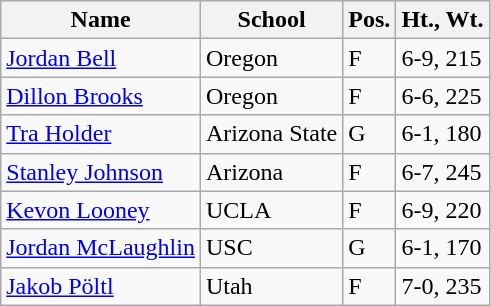<table class="wikitable">
<tr>
<th>Name</th>
<th>School</th>
<th>Pos.</th>
<th>Ht., Wt.</th>
</tr>
<tr>
<td><a href='#'>Jordan Bell</a></td>
<td>Oregon</td>
<td>F</td>
<td>6-9, 215</td>
</tr>
<tr>
<td><a href='#'>Dillon Brooks</a></td>
<td>Oregon</td>
<td>F</td>
<td>6-6, 225</td>
</tr>
<tr>
<td><a href='#'>Tra Holder</a></td>
<td>Arizona State</td>
<td>G</td>
<td>6-1, 180</td>
</tr>
<tr>
<td><a href='#'>Stanley Johnson</a></td>
<td>Arizona</td>
<td>F</td>
<td>6-7, 245</td>
</tr>
<tr>
<td><a href='#'>Kevon Looney</a></td>
<td>UCLA</td>
<td>F</td>
<td>6-9, 220</td>
</tr>
<tr>
<td><a href='#'>Jordan McLaughlin</a></td>
<td>USC</td>
<td>G</td>
<td>6-1, 170</td>
</tr>
<tr>
<td><a href='#'>Jakob Pöltl</a></td>
<td>Utah</td>
<td>F</td>
<td>7-0, 235</td>
</tr>
</table>
